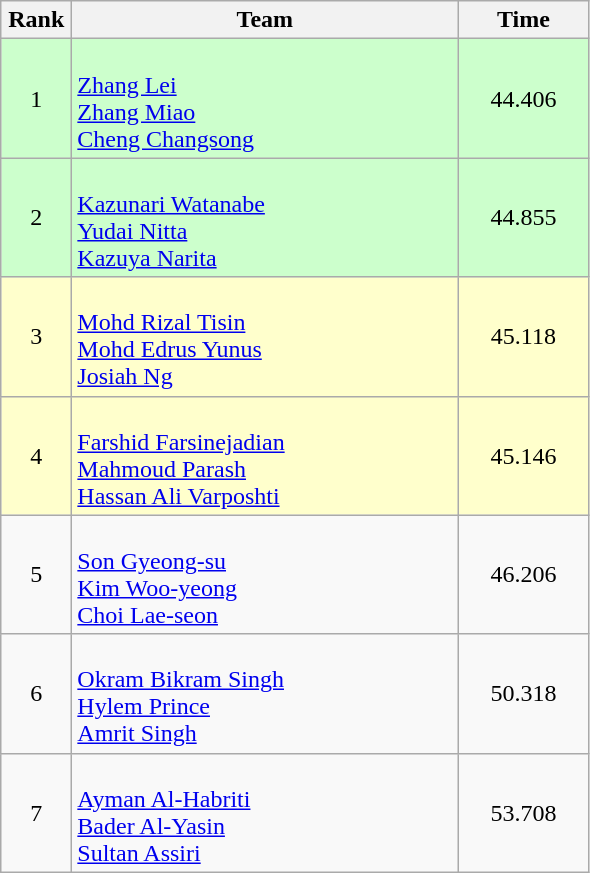<table class=wikitable style="text-align:center">
<tr>
<th width=40>Rank</th>
<th width=250>Team</th>
<th width=80>Time</th>
</tr>
<tr bgcolor="ccffcc">
<td>1</td>
<td align=left><br><a href='#'>Zhang Lei</a><br><a href='#'>Zhang Miao</a><br><a href='#'>Cheng Changsong</a></td>
<td>44.406</td>
</tr>
<tr bgcolor="ccffcc">
<td>2</td>
<td align=left><br><a href='#'>Kazunari Watanabe</a><br><a href='#'>Yudai Nitta</a><br><a href='#'>Kazuya Narita</a></td>
<td>44.855</td>
</tr>
<tr bgcolor="#ffffcc">
<td>3</td>
<td align=left><br><a href='#'>Mohd Rizal Tisin</a><br><a href='#'>Mohd Edrus Yunus</a><br><a href='#'>Josiah Ng</a></td>
<td>45.118</td>
</tr>
<tr bgcolor="#ffffcc">
<td>4</td>
<td align=left><br><a href='#'>Farshid Farsinejadian</a><br><a href='#'>Mahmoud Parash</a><br><a href='#'>Hassan Ali Varposhti</a></td>
<td>45.146</td>
</tr>
<tr>
<td>5</td>
<td align=left><br><a href='#'>Son Gyeong-su</a><br><a href='#'>Kim Woo-yeong</a><br><a href='#'>Choi Lae-seon</a></td>
<td>46.206</td>
</tr>
<tr>
<td>6</td>
<td align=left><br><a href='#'>Okram Bikram Singh</a><br><a href='#'>Hylem Prince</a><br><a href='#'>Amrit Singh</a></td>
<td>50.318</td>
</tr>
<tr>
<td>7</td>
<td align=left><br><a href='#'>Ayman Al-Habriti</a><br><a href='#'>Bader Al-Yasin</a><br><a href='#'>Sultan Assiri</a></td>
<td>53.708</td>
</tr>
</table>
